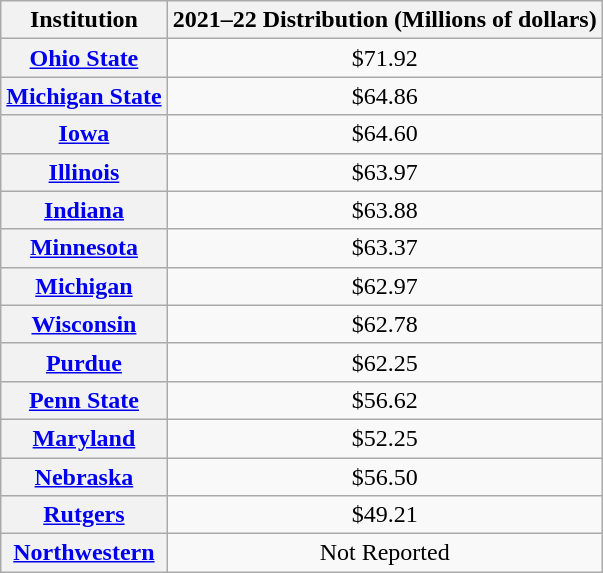<table class="wikitable sortable plainrowheaders" style="text-align: center">
<tr>
<th scope="col">Institution</th>
<th scope="col">2021–22 Distribution (Millions of dollars)</th>
</tr>
<tr>
<th scope="row"><a href='#'>Ohio State</a></th>
<td>$71.92</td>
</tr>
<tr>
<th scope="row"><a href='#'>Michigan State</a></th>
<td>$64.86</td>
</tr>
<tr>
<th scope="row"><a href='#'>Iowa</a></th>
<td>$64.60</td>
</tr>
<tr>
<th scope="row"><a href='#'>Illinois</a></th>
<td>$63.97</td>
</tr>
<tr>
<th scope="row"><a href='#'>Indiana</a></th>
<td>$63.88</td>
</tr>
<tr>
<th scope="row"><a href='#'>Minnesota</a></th>
<td>$63.37</td>
</tr>
<tr>
<th scope="row"><a href='#'>Michigan</a></th>
<td>$62.97</td>
</tr>
<tr>
<th scope="row"><a href='#'>Wisconsin</a></th>
<td>$62.78</td>
</tr>
<tr>
<th scope="row"><a href='#'>Purdue</a></th>
<td>$62.25</td>
</tr>
<tr>
<th scope="row"><a href='#'>Penn State</a></th>
<td>$56.62</td>
</tr>
<tr>
<th scope="row"><a href='#'>Maryland</a></th>
<td>$52.25</td>
</tr>
<tr>
<th scope="row"><a href='#'>Nebraska</a></th>
<td>$56.50</td>
</tr>
<tr>
<th scope="row"><a href='#'>Rutgers</a></th>
<td>$49.21</td>
</tr>
<tr>
<th scope="row"><a href='#'>Northwestern</a></th>
<td>Not Reported</td>
</tr>
</table>
